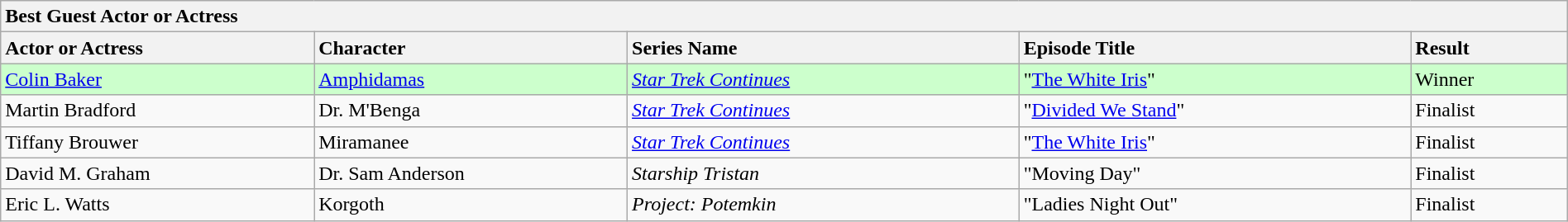<table class="wikitable" width=100%>
<tr>
<th colspan="5" ! style="text-align:left;">Best Guest Actor or Actress</th>
</tr>
<tr>
<th style="text-align:left; width: 20%;"><strong>Actor or Actress</strong></th>
<th style="text-align:left; width: 20%;"><strong>Character</strong></th>
<th style="text-align:left; width: 25%;"><strong>Series Name</strong></th>
<th style="text-align:left; width: 25%;"><strong>Episode Title</strong></th>
<th style="text-align:left; width: 10%;"><strong>Result</strong></th>
</tr>
<tr style="background-color:#ccffcc;">
<td><a href='#'>Colin Baker</a></td>
<td><a href='#'>Amphidamas</a></td>
<td><em><a href='#'>Star Trek Continues</a></em></td>
<td>"<a href='#'>The White Iris</a>"</td>
<td>Winner</td>
</tr>
<tr>
<td>Martin Bradford</td>
<td>Dr. M'Benga</td>
<td><em><a href='#'>Star Trek Continues</a></em></td>
<td>"<a href='#'>Divided We Stand</a>"</td>
<td>Finalist</td>
</tr>
<tr>
<td>Tiffany Brouwer</td>
<td>Miramanee</td>
<td><em><a href='#'>Star Trek Continues</a></em></td>
<td>"<a href='#'>The White Iris</a>"</td>
<td>Finalist</td>
</tr>
<tr>
<td>David M. Graham</td>
<td>Dr. Sam Anderson</td>
<td><em>Starship Tristan</em></td>
<td>"Moving Day"</td>
<td>Finalist</td>
</tr>
<tr>
<td>Eric L. Watts</td>
<td>Korgoth</td>
<td><em>Project: Potemkin</em></td>
<td>"Ladies Night Out"</td>
<td>Finalist</td>
</tr>
</table>
